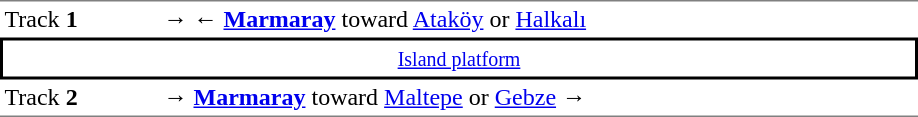<table cellspacing=0 cellpadding=3>
<tr>
<td style="border-top:solid 1px gray;" width=100>Track <strong>1</strong></td>
<td style="border-top:solid 1px gray;" width=500><span>→</span> ← <strong><a href='#'>Marmaray</a></strong> toward <a href='#'>Ataköy</a> or <a href='#'>Halkalı</a></td>
</tr>
<tr>
<td style="border-top:solid 2px black;border-right:solid 2px black;border-left:solid 2px black;border-bottom:solid 2px black;text-align:center;" colspan=2><small><a href='#'>Island platform</a> </small></td>
</tr>
<tr>
<td style="border-bottom:solid 1px gray;" width=100>Track <strong>2</strong></td>
<td style="border-bottom:solid 1px gray;" width=500><span>→</span> <strong><a href='#'>Marmaray</a></strong> toward <a href='#'>Maltepe</a> or <a href='#'>Gebze</a> →</td>
</tr>
</table>
